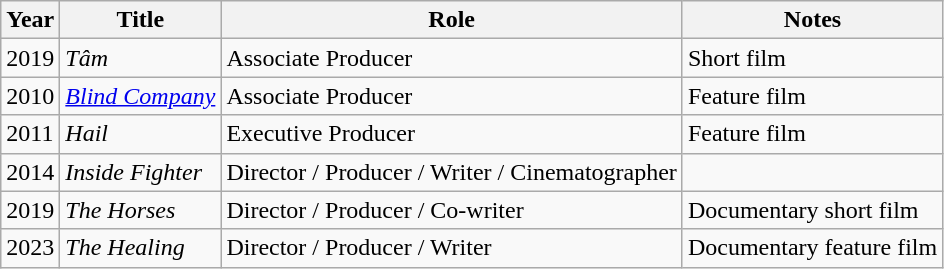<table class=wikitable>
<tr>
<th>Year</th>
<th>Title</th>
<th>Role</th>
<th>Notes</th>
</tr>
<tr>
<td>2019</td>
<td><em>Tâm</em></td>
<td>Associate Producer</td>
<td>Short film</td>
</tr>
<tr>
<td>2010</td>
<td><em><a href='#'>Blind Company</a></em></td>
<td>Associate Producer</td>
<td>Feature film</td>
</tr>
<tr>
<td>2011</td>
<td><em>Hail</em></td>
<td>Executive Producer</td>
<td>Feature film</td>
</tr>
<tr>
<td>2014</td>
<td><em>Inside Fighter</em></td>
<td>Director / Producer / Writer / Cinematographer</td>
<td></td>
</tr>
<tr>
<td>2019</td>
<td><em>The Horses</em></td>
<td>Director / Producer / Co-writer</td>
<td>Documentary short film</td>
</tr>
<tr>
<td>2023</td>
<td><em>The Healing</em></td>
<td>Director / Producer / Writer</td>
<td>Documentary feature film</td>
</tr>
</table>
